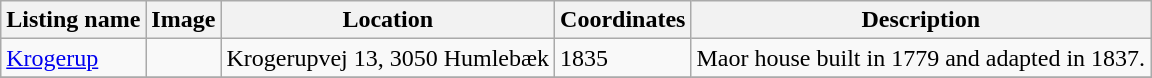<table class="wikitable sortable">
<tr>
<th>Listing name</th>
<th>Image</th>
<th>Location</th>
<th>Coordinates</th>
<th>Description</th>
</tr>
<tr>
<td><a href='#'>Krogerup</a></td>
<td></td>
<td>Krogerupvej 13, 3050 Humlebæk</td>
<td>1835</td>
<td>Maor house built in 1779 and adapted in 1837.</td>
</tr>
<tr>
</tr>
</table>
